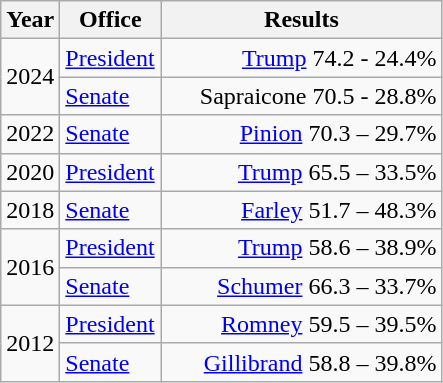<table class=wikitable>
<tr>
<th width="30">Year</th>
<th width="60">Office</th>
<th width="180">Results</th>
</tr>
<tr>
<td rowspan="2">2024</td>
<td><a href='#'>President</a></td>
<td align="right" ><a href='#'>Trump</a> 74.2 - 24.4%</td>
</tr>
<tr>
<td><a href='#'>Senate</a></td>
<td align="right" >Sapraicone 70.5 - 28.8%</td>
</tr>
<tr>
<td>2022</td>
<td><a href='#'>Senate</a></td>
<td align="right" ><a href='#'>Pinion</a> 70.3 – 29.7%</td>
</tr>
<tr>
<td>2020</td>
<td><a href='#'>President</a></td>
<td align="right" ><a href='#'>Trump</a> 65.5 – 33.5%</td>
</tr>
<tr>
<td>2018</td>
<td><a href='#'>Senate</a></td>
<td align="right" ><a href='#'>Farley</a> 51.7 – 48.3%</td>
</tr>
<tr>
<td rowspan="2">2016</td>
<td><a href='#'>President</a></td>
<td align="right" ><a href='#'>Trump</a> 58.6 – 38.9%</td>
</tr>
<tr>
<td><a href='#'>Senate</a></td>
<td align="right" ><a href='#'>Schumer</a> 66.3 – 33.7%</td>
</tr>
<tr>
<td rowspan="2">2012</td>
<td><a href='#'>President</a></td>
<td align="right" ><a href='#'>Romney</a> 59.5 – 39.5%</td>
</tr>
<tr>
<td><a href='#'>Senate</a></td>
<td align="right" ><a href='#'>Gillibrand</a> 58.8 – 39.8%</td>
</tr>
</table>
